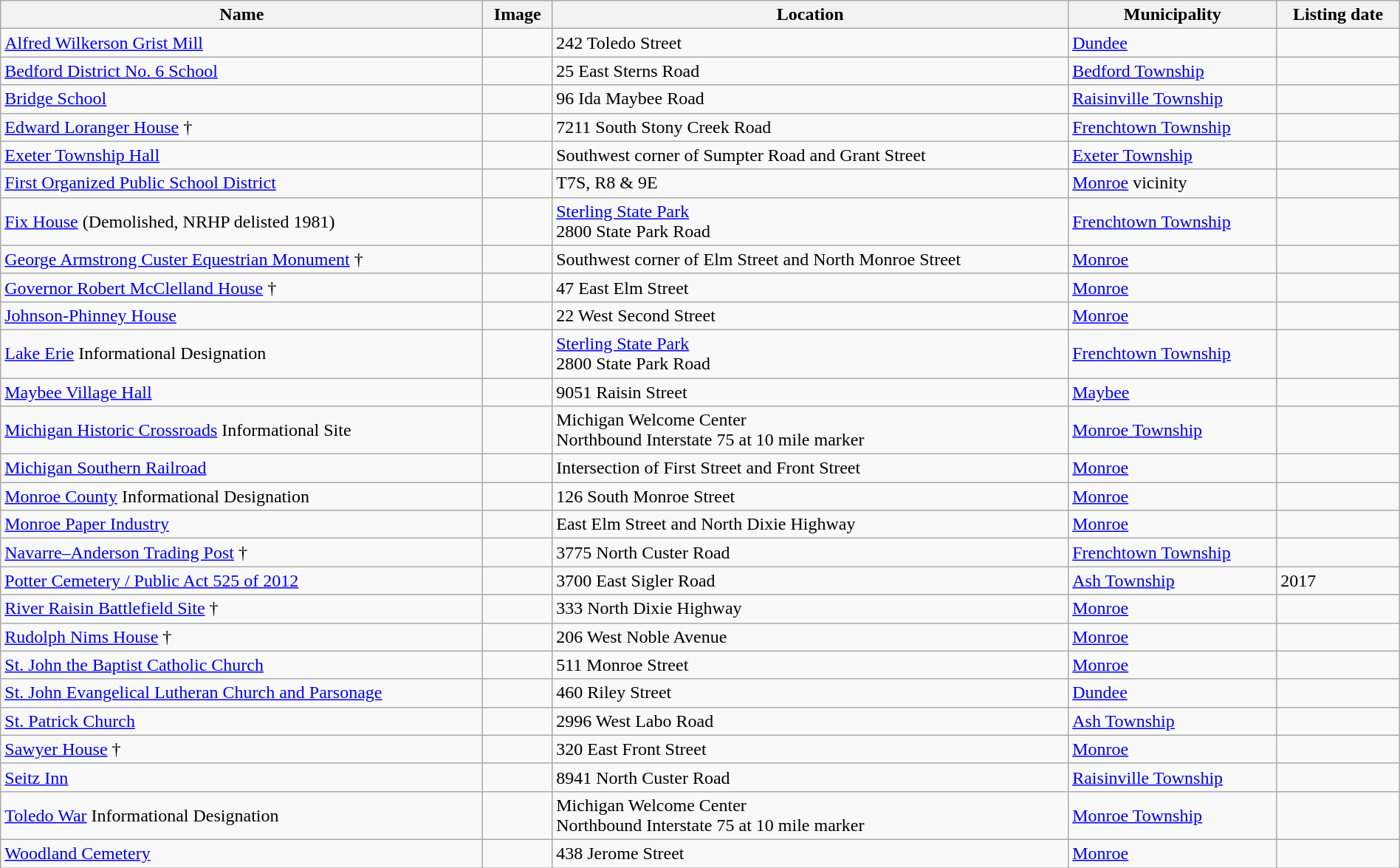<table class="wikitable sortable" style="width:100%">
<tr>
<th>Name</th>
<th>Image</th>
<th>Location</th>
<th>Municipality</th>
<th>Listing date</th>
</tr>
<tr>
<td><a href='#'>Alfred Wilkerson Grist Mill</a></td>
<td></td>
<td>242 Toledo Street</td>
<td><a href='#'>Dundee</a></td>
<td></td>
</tr>
<tr>
<td><a href='#'>Bedford District No. 6 School</a></td>
<td></td>
<td>25 East Sterns Road</td>
<td><a href='#'>Bedford Township</a></td>
<td></td>
</tr>
<tr>
<td><a href='#'>Bridge School</a></td>
<td></td>
<td>96 Ida Maybee Road</td>
<td><a href='#'>Raisinville Township</a></td>
<td></td>
</tr>
<tr>
<td><a href='#'>Edward Loranger House</a> †</td>
<td></td>
<td>7211 South Stony Creek Road</td>
<td><a href='#'>Frenchtown Township</a></td>
<td></td>
</tr>
<tr>
<td><a href='#'>Exeter Township Hall</a></td>
<td></td>
<td>Southwest corner of Sumpter Road and Grant Street</td>
<td><a href='#'>Exeter Township</a></td>
<td></td>
</tr>
<tr>
<td><a href='#'>First Organized Public School District</a></td>
<td></td>
<td>T7S, R8 & 9E</td>
<td><a href='#'>Monroe</a> vicinity</td>
<td></td>
</tr>
<tr>
<td><a href='#'>Fix House</a> (Demolished, NRHP delisted 1981)</td>
<td></td>
<td><a href='#'>Sterling State Park</a><br>2800 State Park Road</td>
<td><a href='#'>Frenchtown Township</a></td>
<td></td>
</tr>
<tr>
<td><a href='#'>George Armstrong Custer Equestrian Monument</a> †</td>
<td></td>
<td>Southwest corner of Elm Street and North Monroe Street</td>
<td><a href='#'>Monroe</a></td>
<td></td>
</tr>
<tr>
<td><a href='#'>Governor Robert McClelland House</a> †</td>
<td></td>
<td>47 East Elm Street</td>
<td><a href='#'>Monroe</a></td>
<td></td>
</tr>
<tr>
<td><a href='#'>Johnson-Phinney House</a></td>
<td></td>
<td>22 West Second Street</td>
<td><a href='#'>Monroe</a></td>
<td></td>
</tr>
<tr>
<td><a href='#'>Lake Erie</a> Informational Designation</td>
<td></td>
<td><a href='#'>Sterling State Park</a><br>2800 State Park Road</td>
<td><a href='#'>Frenchtown Township</a></td>
<td></td>
</tr>
<tr>
<td><a href='#'>Maybee Village Hall</a></td>
<td></td>
<td>9051 Raisin Street</td>
<td><a href='#'>Maybee</a></td>
<td></td>
</tr>
<tr>
<td><a href='#'>Michigan Historic Crossroads</a> Informational Site</td>
<td></td>
<td>Michigan Welcome Center<br>Northbound Interstate 75 at 10 mile marker</td>
<td><a href='#'>Monroe Township</a></td>
<td></td>
</tr>
<tr>
<td><a href='#'>Michigan Southern Railroad</a></td>
<td></td>
<td>Intersection of First Street and Front Street</td>
<td><a href='#'>Monroe</a></td>
<td></td>
</tr>
<tr>
<td><a href='#'>Monroe County</a> Informational Designation</td>
<td></td>
<td>126 South Monroe Street</td>
<td><a href='#'>Monroe</a></td>
<td></td>
</tr>
<tr>
<td><a href='#'>Monroe Paper Industry</a></td>
<td></td>
<td>East Elm Street and North Dixie Highway</td>
<td><a href='#'>Monroe</a></td>
<td></td>
</tr>
<tr>
<td><a href='#'>Navarre–Anderson Trading Post</a> †</td>
<td></td>
<td>3775 North Custer Road</td>
<td><a href='#'>Frenchtown Township</a></td>
<td></td>
</tr>
<tr>
<td><a href='#'>Potter Cemetery / Public Act 525 of 2012</a></td>
<td></td>
<td>3700 East Sigler Road</td>
<td><a href='#'>Ash Township</a></td>
<td>2017</td>
</tr>
<tr>
<td><a href='#'>River Raisin Battlefield Site</a> †</td>
<td></td>
<td>333 North Dixie Highway</td>
<td><a href='#'>Monroe</a></td>
<td></td>
</tr>
<tr>
<td><a href='#'>Rudolph Nims House</a> †</td>
<td></td>
<td>206 West Noble Avenue</td>
<td><a href='#'>Monroe</a></td>
<td></td>
</tr>
<tr>
<td><a href='#'>St. John the Baptist Catholic Church</a></td>
<td></td>
<td>511 Monroe Street</td>
<td><a href='#'>Monroe</a></td>
<td></td>
</tr>
<tr>
<td><a href='#'>St. John Evangelical Lutheran Church and Parsonage</a></td>
<td></td>
<td>460 Riley Street</td>
<td><a href='#'>Dundee</a></td>
<td></td>
</tr>
<tr>
<td><a href='#'>St. Patrick Church</a></td>
<td></td>
<td>2996 West Labo Road</td>
<td><a href='#'>Ash Township</a></td>
<td></td>
</tr>
<tr>
<td><a href='#'>Sawyer House</a> †</td>
<td></td>
<td>320 East Front Street</td>
<td><a href='#'>Monroe</a></td>
<td></td>
</tr>
<tr>
<td><a href='#'>Seitz Inn</a></td>
<td></td>
<td>8941 North Custer Road</td>
<td><a href='#'>Raisinville Township</a></td>
<td></td>
</tr>
<tr>
<td><a href='#'>Toledo War</a> Informational Designation</td>
<td></td>
<td>Michigan Welcome Center<br>Northbound Interstate 75 at 10 mile marker</td>
<td><a href='#'>Monroe Township</a></td>
<td></td>
</tr>
<tr>
<td><a href='#'>Woodland Cemetery</a></td>
<td></td>
<td>438 Jerome Street</td>
<td><a href='#'>Monroe</a></td>
<td></td>
</tr>
</table>
